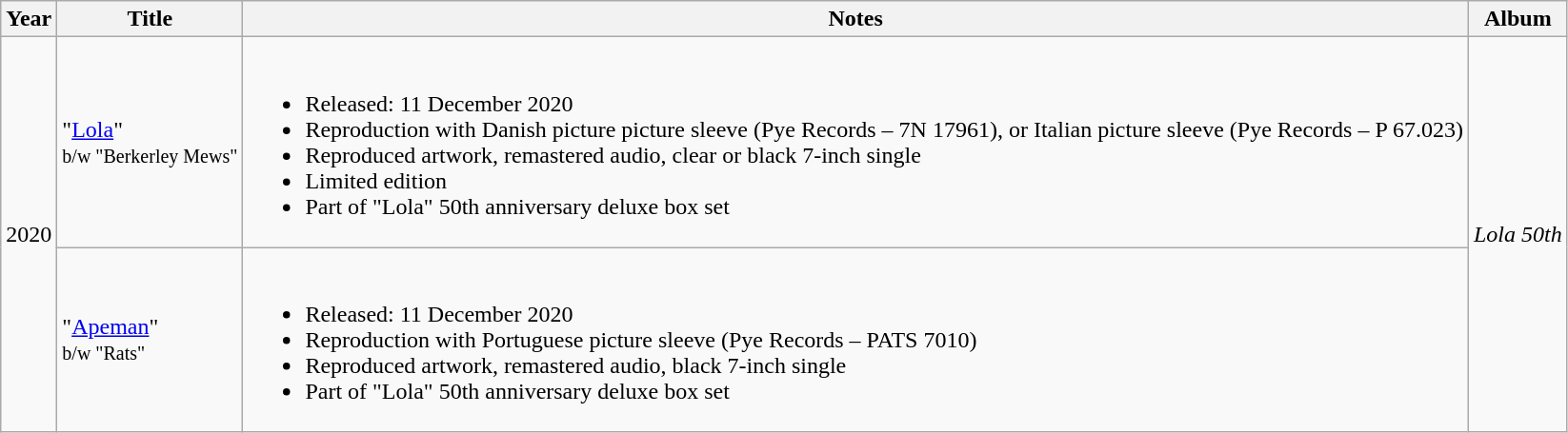<table class="wikitable">
<tr>
<th scope="col">Year</th>
<th scope="col">Title</th>
<th scope="col">Notes</th>
<th scope="col">Album</th>
</tr>
<tr>
<td rowspan=2>2020</td>
<td>"<a href='#'>Lola</a>"<br><small>b/w "Berkerley Mews"</small></td>
<td><br><ul><li>Released: 11 December 2020</li><li>Reproduction with Danish picture picture sleeve (Pye Records – 7N 17961), or Italian picture sleeve (Pye Records – P 67.023)</li><li>Reproduced artwork, remastered audio, clear or black 7-inch single</li><li>Limited edition</li><li>Part of "Lola" 50th anniversary deluxe box set</li></ul></td>
<td rowspan=2><em>Lola 50th</em></td>
</tr>
<tr>
<td>"<a href='#'>Apeman</a>"<br><small>b/w "Rats"</small></td>
<td><br><ul><li>Released: 11 December 2020</li><li>Reproduction with Portuguese picture sleeve (Pye Records – PATS 7010)</li><li>Reproduced artwork, remastered audio, black 7-inch single</li><li>Part of "Lola" 50th anniversary deluxe box set</li></ul></td>
</tr>
</table>
